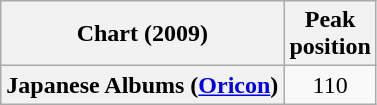<table class="wikitable plainrowheaders">
<tr>
<th scope="col">Chart (2009)</th>
<th scope="col">Peak<br>position</th>
</tr>
<tr>
<th scope="row">Japanese Albums (<a href='#'>Oricon</a>)</th>
<td style="text-align:center;">110</td>
</tr>
</table>
